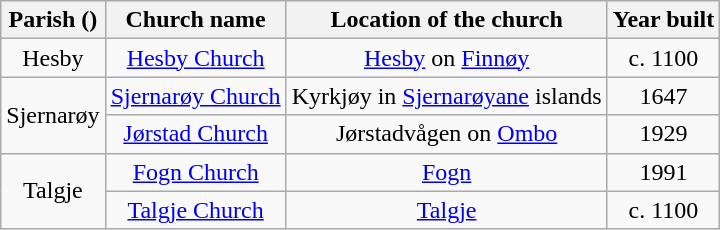<table class="wikitable" style="text-align:center">
<tr>
<th>Parish ()</th>
<th>Church name</th>
<th>Location of the church</th>
<th>Year built</th>
</tr>
<tr>
<td rowspan="1">Hesby</td>
<td><a href='#'>Hesby Church</a></td>
<td><a href='#'>Hesby</a> on <a href='#'>Finnøy</a></td>
<td>c. 1100</td>
</tr>
<tr>
<td rowspan="2">Sjernarøy</td>
<td><a href='#'>Sjernarøy Church</a></td>
<td>Kyrkjøy in <a href='#'>Sjernarøyane</a> islands</td>
<td>1647</td>
</tr>
<tr>
<td><a href='#'>Jørstad Church</a></td>
<td>Jørstadvågen on <a href='#'>Ombo</a></td>
<td>1929</td>
</tr>
<tr>
<td rowspan="2">Talgje</td>
<td><a href='#'>Fogn Church</a></td>
<td><a href='#'>Fogn</a></td>
<td>1991</td>
</tr>
<tr>
<td><a href='#'>Talgje Church</a></td>
<td><a href='#'>Talgje</a></td>
<td>c. 1100</td>
</tr>
</table>
